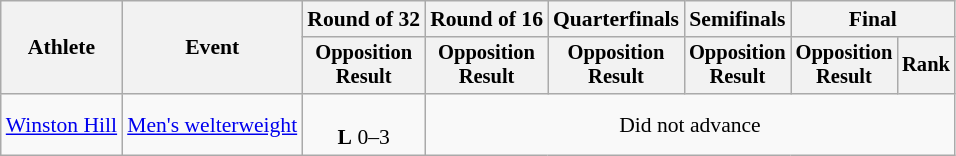<table class="wikitable" style="font-size:90%">
<tr>
<th rowspan=2>Athlete</th>
<th rowspan=2>Event</th>
<th>Round of 32</th>
<th>Round of 16</th>
<th>Quarterfinals</th>
<th>Semifinals</th>
<th colspan=2>Final</th>
</tr>
<tr style="font-size:95%">
<th>Opposition<br>Result</th>
<th>Opposition<br>Result</th>
<th>Opposition<br>Result</th>
<th>Opposition<br>Result</th>
<th>Opposition<br>Result</th>
<th>Rank</th>
</tr>
<tr align=center>
<td align=left><a href='#'>Winston Hill</a></td>
<td align=left><a href='#'>Men's welterweight</a></td>
<td><br> <strong>L</strong> 0–3</td>
<td colspan=5>Did not advance</td>
</tr>
</table>
